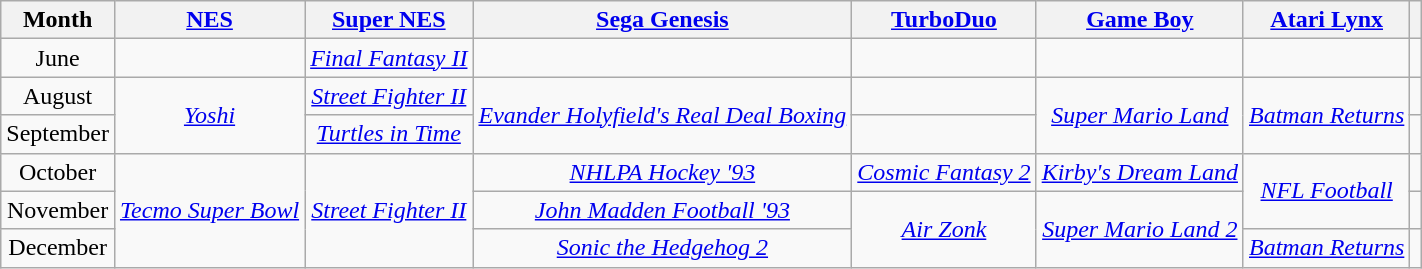<table class="wikitable sortable" style="text-align:center;">
<tr>
<th>Month</th>
<th><a href='#'>NES</a></th>
<th><a href='#'>Super NES</a></th>
<th><a href='#'>Sega Genesis</a></th>
<th><a href='#'>TurboDuo</a></th>
<th><a href='#'>Game Boy</a></th>
<th><a href='#'>Atari Lynx</a></th>
<th class="unsortable"></th>
</tr>
<tr>
<td>June</td>
<td></td>
<td><em><a href='#'>Final Fantasy II</a></em></td>
<td></td>
<td></td>
<td></td>
<td></td>
<td></td>
</tr>
<tr>
<td>August</td>
<td rowspan="2"><em><a href='#'>Yoshi</a></em></td>
<td><em><a href='#'>Street Fighter II</a></em></td>
<td rowspan="2"><em><a href='#'>Evander Holyfield's Real Deal Boxing</a></em></td>
<td></td>
<td rowspan="2"><em><a href='#'>Super Mario Land</a></em></td>
<td rowspan="2"><em><a href='#'>Batman Returns</a></em></td>
<td></td>
</tr>
<tr>
<td>September</td>
<td><em><a href='#'>Turtles in Time</a></em></td>
<td></td>
<td></td>
</tr>
<tr>
<td>October</td>
<td rowspan="3"><em><a href='#'>Tecmo Super Bowl</a></em></td>
<td rowspan="3"><em><a href='#'>Street Fighter II</a></em></td>
<td><em><a href='#'>NHLPA Hockey '93</a></em></td>
<td><em><a href='#'>Cosmic Fantasy 2</a></em></td>
<td><em><a href='#'>Kirby's Dream Land</a></em></td>
<td rowspan="2"><em><a href='#'>NFL Football</a></em></td>
<td></td>
</tr>
<tr>
<td>November</td>
<td><em><a href='#'>John Madden Football '93</a></em></td>
<td rowspan="2"><em><a href='#'>Air Zonk</a></em></td>
<td rowspan="2"><em><a href='#'>Super Mario Land 2</a></em></td>
<td></td>
</tr>
<tr>
<td>December</td>
<td><em><a href='#'>Sonic the Hedgehog 2</a></em></td>
<td><em><a href='#'>Batman Returns</a></em></td>
<td></td>
</tr>
</table>
